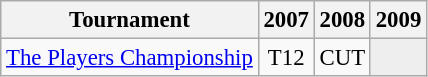<table class="wikitable" style="font-size:95%;text-align:center;">
<tr>
<th>Tournament</th>
<th>2007</th>
<th>2008</th>
<th>2009</th>
</tr>
<tr>
<td align=left><a href='#'>The Players Championship</a></td>
<td>T12</td>
<td>CUT</td>
<td style="background:#eeeeee;"></td>
</tr>
</table>
